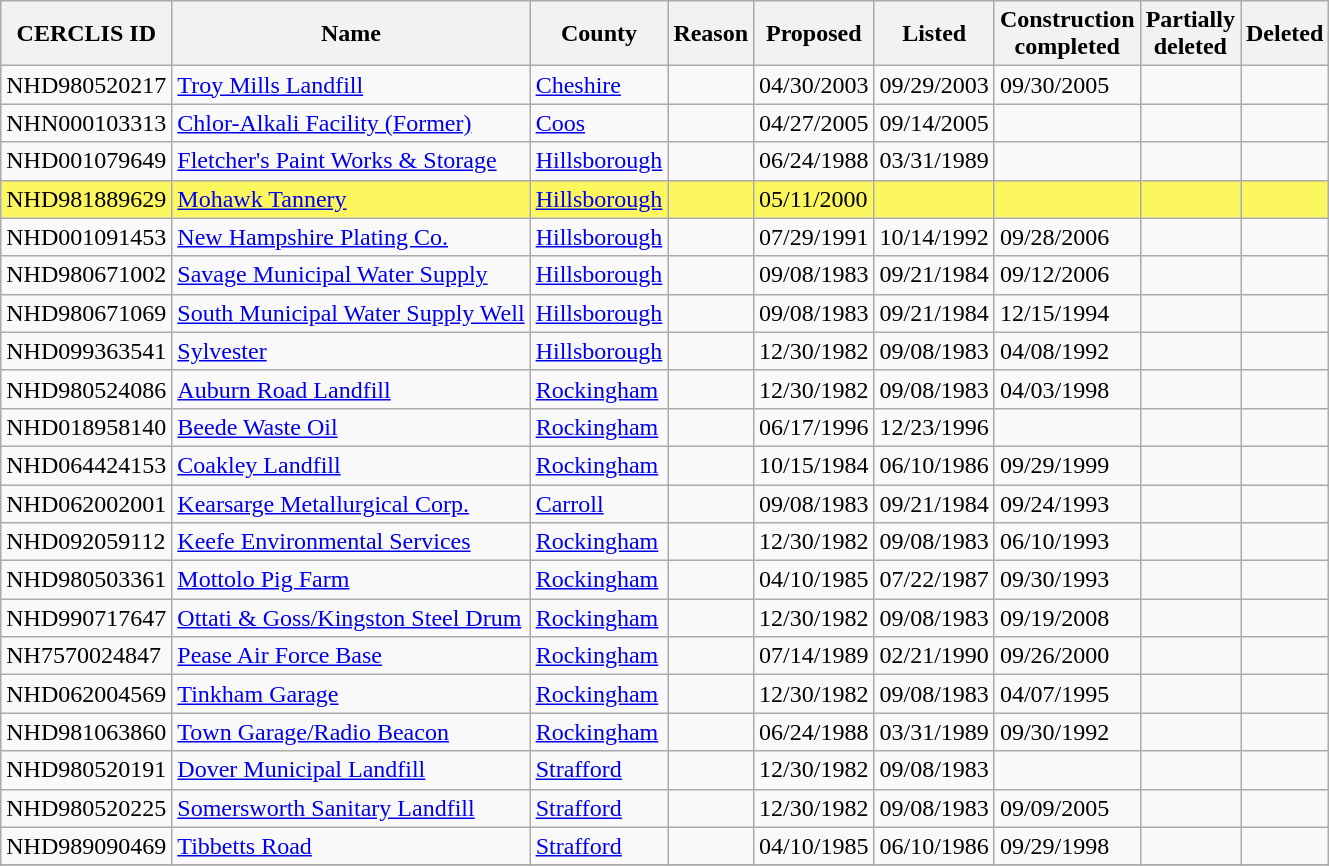<table class="wikitable sortable">
<tr>
<th>CERCLIS ID</th>
<th>Name</th>
<th>County</th>
<th>Reason</th>
<th>Proposed</th>
<th>Listed</th>
<th>Construction<br>completed</th>
<th>Partially<br>deleted</th>
<th>Deleted</th>
</tr>
<tr>
<td>NHD980520217</td>
<td><a href='#'>Troy Mills Landfill</a></td>
<td><a href='#'>Cheshire</a></td>
<td></td>
<td>04/30/2003</td>
<td>09/29/2003</td>
<td>09/30/2005</td>
<td></td>
<td></td>
</tr>
<tr>
<td>NHN000103313</td>
<td><a href='#'>Chlor-Alkali Facility (Former)</a></td>
<td><a href='#'>Coos</a></td>
<td></td>
<td>04/27/2005</td>
<td>09/14/2005</td>
<td></td>
<td></td>
<td></td>
</tr>
<tr>
<td>NHD001079649</td>
<td><a href='#'>Fletcher's Paint Works & Storage</a></td>
<td><a href='#'>Hillsborough</a></td>
<td></td>
<td>06/24/1988</td>
<td>03/31/1989</td>
<td></td>
<td></td>
<td></td>
</tr>
<tr style="background:#fcf75e">
<td>NHD981889629</td>
<td><a href='#'>Mohawk Tannery</a></td>
<td><a href='#'>Hillsborough</a></td>
<td></td>
<td>05/11/2000</td>
<td></td>
<td></td>
<td></td>
<td></td>
</tr>
<tr>
<td>NHD001091453</td>
<td><a href='#'>New Hampshire Plating Co.</a></td>
<td><a href='#'>Hillsborough</a></td>
<td></td>
<td>07/29/1991</td>
<td>10/14/1992</td>
<td>09/28/2006</td>
<td></td>
<td></td>
</tr>
<tr>
<td>NHD980671002</td>
<td><a href='#'>Savage Municipal Water Supply</a></td>
<td><a href='#'>Hillsborough</a></td>
<td></td>
<td>09/08/1983</td>
<td>09/21/1984</td>
<td>09/12/2006</td>
<td></td>
<td></td>
</tr>
<tr>
<td>NHD980671069</td>
<td><a href='#'>South Municipal Water Supply Well</a></td>
<td><a href='#'>Hillsborough</a></td>
<td></td>
<td>09/08/1983</td>
<td>09/21/1984</td>
<td>12/15/1994</td>
<td></td>
<td></td>
</tr>
<tr>
<td>NHD099363541</td>
<td><a href='#'>Sylvester</a></td>
<td><a href='#'>Hillsborough</a></td>
<td></td>
<td>12/30/1982</td>
<td>09/08/1983</td>
<td>04/08/1992</td>
<td></td>
<td></td>
</tr>
<tr>
<td>NHD980524086</td>
<td><a href='#'>Auburn Road Landfill</a></td>
<td><a href='#'>Rockingham</a></td>
<td></td>
<td>12/30/1982</td>
<td>09/08/1983</td>
<td>04/03/1998</td>
<td></td>
<td></td>
</tr>
<tr>
<td>NHD018958140</td>
<td><a href='#'>Beede Waste Oil</a></td>
<td><a href='#'>Rockingham</a></td>
<td></td>
<td>06/17/1996</td>
<td>12/23/1996</td>
<td></td>
<td></td>
<td></td>
</tr>
<tr>
<td>NHD064424153</td>
<td><a href='#'>Coakley Landfill</a></td>
<td><a href='#'>Rockingham</a></td>
<td></td>
<td>10/15/1984</td>
<td>06/10/1986</td>
<td>09/29/1999</td>
<td></td>
<td></td>
</tr>
<tr>
<td>NHD062002001</td>
<td><a href='#'>Kearsarge Metallurgical Corp.</a></td>
<td><a href='#'>Carroll</a></td>
<td></td>
<td>09/08/1983</td>
<td>09/21/1984</td>
<td>09/24/1993</td>
<td></td>
<td></td>
</tr>
<tr>
<td>NHD092059112</td>
<td><a href='#'>Keefe Environmental Services</a></td>
<td><a href='#'>Rockingham</a></td>
<td></td>
<td>12/30/1982</td>
<td>09/08/1983</td>
<td>06/10/1993</td>
<td></td>
<td></td>
</tr>
<tr>
<td>NHD980503361</td>
<td><a href='#'>Mottolo Pig Farm</a></td>
<td><a href='#'>Rockingham</a></td>
<td></td>
<td>04/10/1985</td>
<td>07/22/1987</td>
<td>09/30/1993</td>
<td></td>
<td></td>
</tr>
<tr>
<td>NHD990717647</td>
<td><a href='#'>Ottati & Goss/Kingston Steel Drum</a></td>
<td><a href='#'>Rockingham</a></td>
<td></td>
<td>12/30/1982</td>
<td>09/08/1983</td>
<td>09/19/2008</td>
<td></td>
<td></td>
</tr>
<tr>
<td>NH7570024847</td>
<td><a href='#'>Pease Air Force Base</a></td>
<td><a href='#'>Rockingham</a></td>
<td></td>
<td>07/14/1989</td>
<td>02/21/1990</td>
<td>09/26/2000</td>
<td></td>
<td></td>
</tr>
<tr>
<td>NHD062004569</td>
<td><a href='#'>Tinkham Garage</a></td>
<td><a href='#'>Rockingham</a></td>
<td></td>
<td>12/30/1982</td>
<td>09/08/1983</td>
<td>04/07/1995</td>
<td></td>
<td></td>
</tr>
<tr>
<td>NHD981063860</td>
<td><a href='#'>Town Garage/Radio Beacon</a></td>
<td><a href='#'>Rockingham</a></td>
<td></td>
<td>06/24/1988</td>
<td>03/31/1989</td>
<td>09/30/1992</td>
<td></td>
<td></td>
</tr>
<tr>
<td>NHD980520191</td>
<td><a href='#'>Dover Municipal Landfill</a></td>
<td><a href='#'>Strafford</a></td>
<td></td>
<td>12/30/1982</td>
<td>09/08/1983</td>
<td></td>
<td></td>
<td></td>
</tr>
<tr>
<td>NHD980520225</td>
<td><a href='#'>Somersworth Sanitary Landfill</a></td>
<td><a href='#'>Strafford</a></td>
<td></td>
<td>12/30/1982</td>
<td>09/08/1983</td>
<td>09/09/2005</td>
<td></td>
<td></td>
</tr>
<tr>
<td>NHD989090469</td>
<td><a href='#'>Tibbetts Road</a></td>
<td><a href='#'>Strafford</a></td>
<td></td>
<td>04/10/1985</td>
<td>06/10/1986</td>
<td>09/29/1998</td>
<td></td>
<td></td>
</tr>
<tr>
</tr>
</table>
